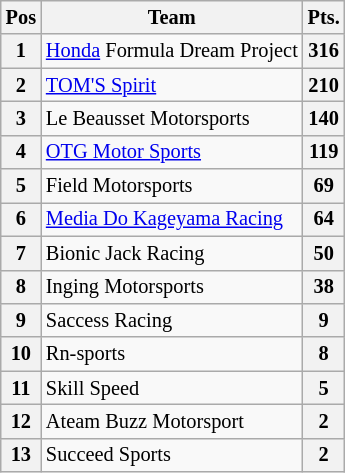<table class="wikitable" style="font-size: 85%">
<tr>
<th>Pos</th>
<th>Team</th>
<th>Pts.</th>
</tr>
<tr>
<th>1</th>
<td><a href='#'>Honda</a> Formula Dream Project</td>
<th>316</th>
</tr>
<tr>
<th>2</th>
<td><a href='#'>TOM'S Spirit</a></td>
<th>210</th>
</tr>
<tr>
<th>3</th>
<td>Le Beausset Motorsports</td>
<th>140</th>
</tr>
<tr>
<th>4</th>
<td><a href='#'>OTG Motor Sports</a></td>
<th>119</th>
</tr>
<tr>
<th>5</th>
<td>Field Motorsports</td>
<th>69</th>
</tr>
<tr>
<th>6</th>
<td><a href='#'>Media Do Kageyama Racing</a></td>
<th>64</th>
</tr>
<tr>
<th>7</th>
<td>Bionic Jack Racing</td>
<th>50</th>
</tr>
<tr>
<th>8</th>
<td>Inging Motorsports</td>
<th>38</th>
</tr>
<tr>
<th>9</th>
<td>Saccess Racing</td>
<th>9</th>
</tr>
<tr>
<th>10</th>
<td>Rn-sports</td>
<th>8</th>
</tr>
<tr>
<th>11</th>
<td>Skill Speed</td>
<th>5</th>
</tr>
<tr>
<th>12</th>
<td>Ateam Buzz Motorsport</td>
<th>2</th>
</tr>
<tr>
<th>13</th>
<td>Succeed Sports</td>
<th>2</th>
</tr>
</table>
